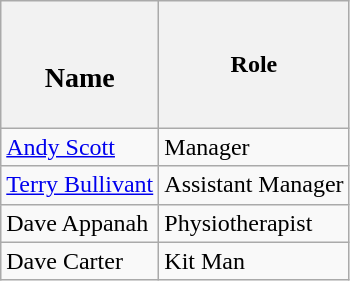<table class="wikitable">
<tr>
<th><br><h3>Name</h3></th>
<th>Role</th>
</tr>
<tr>
<td> <a href='#'>Andy Scott</a></td>
<td>Manager</td>
</tr>
<tr>
<td> <a href='#'>Terry Bullivant</a></td>
<td>Assistant Manager</td>
</tr>
<tr>
<td> Dave Appanah</td>
<td>Physiotherapist</td>
</tr>
<tr>
<td> Dave Carter</td>
<td>Kit Man</td>
</tr>
</table>
